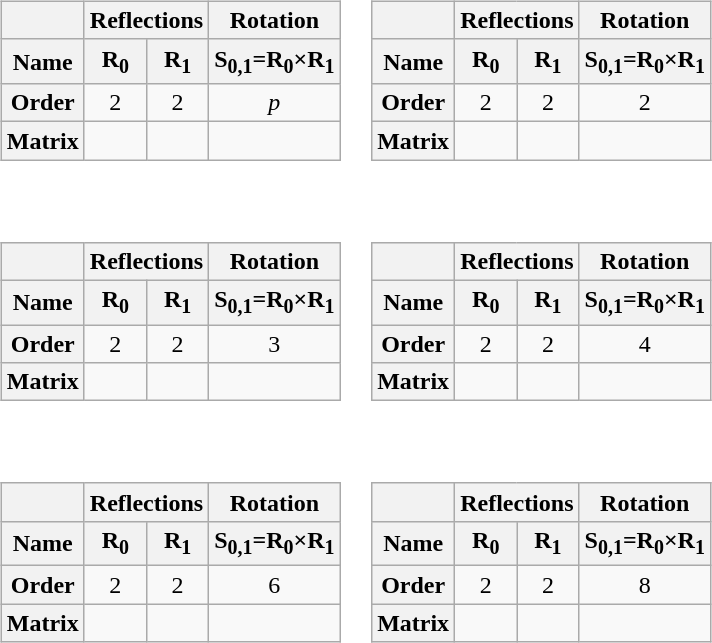<table>
<tr valign=top>
<td><br><table class=wikitable>
<tr>
<th></th>
<th colspan=2>Reflections</th>
<th>Rotation</th>
</tr>
<tr>
<th>Name</th>
<th>R<sub>0</sub><br></th>
<th>R<sub>1</sub><br></th>
<th>S<sub>0,1</sub>=R<sub>0</sub>×R<sub>1</sub><br></th>
</tr>
<tr align=center>
<th>Order</th>
<td>2</td>
<td>2</td>
<td><em>p</em></td>
</tr>
<tr>
<th>Matrix</th>
<td><br></td>
<td><br></td>
<td><br></td>
</tr>
</table>
</td>
<td><br><table class=wikitable>
<tr>
<th></th>
<th colspan=2>Reflections</th>
<th>Rotation</th>
</tr>
<tr>
<th>Name</th>
<th>R<sub>0</sub><br></th>
<th>R<sub>1</sub><br></th>
<th>S<sub>0,1</sub>=R<sub>0</sub>×R<sub>1</sub><br></th>
</tr>
<tr align=center>
<th>Order</th>
<td>2</td>
<td>2</td>
<td>2</td>
</tr>
<tr>
<th>Matrix</th>
<td><br></td>
<td><br></td>
<td><br></td>
</tr>
</table>
</td>
</tr>
<tr>
<td><br><table class=wikitable>
<tr>
<th></th>
<th colspan=2>Reflections</th>
<th>Rotation</th>
</tr>
<tr>
<th>Name</th>
<th>R<sub>0</sub><br></th>
<th>R<sub>1</sub><br></th>
<th>S<sub>0,1</sub>=R<sub>0</sub>×R<sub>1</sub><br></th>
</tr>
<tr align=center>
<th>Order</th>
<td>2</td>
<td>2</td>
<td>3</td>
</tr>
<tr>
<th>Matrix</th>
<td><br></td>
<td><br></td>
<td><br></td>
</tr>
</table>
</td>
<td><br><table class=wikitable>
<tr>
<th></th>
<th colspan=2>Reflections</th>
<th>Rotation</th>
</tr>
<tr>
<th>Name</th>
<th>R<sub>0</sub><br></th>
<th>R<sub>1</sub><br></th>
<th>S<sub>0,1</sub>=R<sub>0</sub>×R<sub>1</sub><br></th>
</tr>
<tr align=center>
<th>Order</th>
<td>2</td>
<td>2</td>
<td>4</td>
</tr>
<tr>
<th>Matrix</th>
<td><br></td>
<td><br></td>
<td><br></td>
</tr>
</table>
</td>
</tr>
<tr>
<td><br><table class=wikitable>
<tr>
<th></th>
<th colspan=2>Reflections</th>
<th>Rotation</th>
</tr>
<tr>
<th>Name</th>
<th>R<sub>0</sub><br></th>
<th>R<sub>1</sub><br></th>
<th>S<sub>0,1</sub>=R<sub>0</sub>×R<sub>1</sub><br></th>
</tr>
<tr align=center>
<th>Order</th>
<td>2</td>
<td>2</td>
<td>6</td>
</tr>
<tr>
<th>Matrix</th>
<td><br></td>
<td><br></td>
<td><br></td>
</tr>
</table>
</td>
<td><br><table class=wikitable>
<tr>
<th></th>
<th colspan=2>Reflections</th>
<th>Rotation</th>
</tr>
<tr>
<th>Name</th>
<th>R<sub>0</sub><br></th>
<th>R<sub>1</sub><br></th>
<th>S<sub>0,1</sub>=R<sub>0</sub>×R<sub>1</sub><br></th>
</tr>
<tr align=center>
<th>Order</th>
<td>2</td>
<td>2</td>
<td>8</td>
</tr>
<tr>
<th>Matrix</th>
<td><br></td>
<td><br></td>
<td><br></td>
</tr>
</table>
</td>
</tr>
</table>
